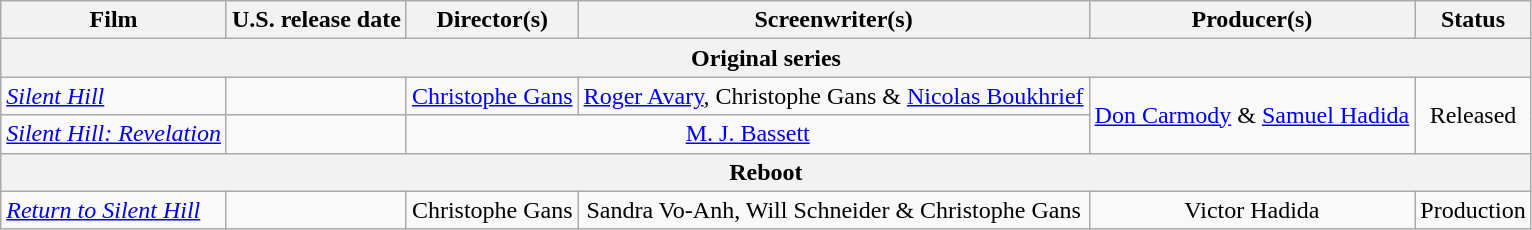<table class="wikitable plainrowheaders" style="text-align:center">
<tr>
<th>Film</th>
<th>U.S. release date</th>
<th>Director(s)</th>
<th>Screenwriter(s)</th>
<th>Producer(s)</th>
<th>Status</th>
</tr>
<tr>
<th colspan="6">Original series</th>
</tr>
<tr>
<td style="text-align:left"><em><a href='#'>Silent Hill</a></em></td>
<td style="text-align:left"></td>
<td><a href='#'>Christophe Gans</a></td>
<td><a href='#'>Roger Avary</a>, Christophe Gans & <a href='#'>Nicolas Boukhrief</a></td>
<td rowspan="2"><a href='#'>Don Carmody</a> & <a href='#'>Samuel Hadida</a></td>
<td rowspan="2">Released</td>
</tr>
<tr>
<td style="text-align:left"><em><a href='#'>Silent Hill: Revelation</a></em></td>
<td style="text-align:left"></td>
<td colspan="2"><a href='#'>M. J. Bassett</a></td>
</tr>
<tr>
<th colspan="6">Reboot</th>
</tr>
<tr>
<td style="text-align:left"><em><a href='#'>Return to Silent Hill</a></em></td>
<td></td>
<td>Christophe Gans</td>
<td>Sandra Vo-Anh, Will Schneider & Christophe Gans</td>
<td>Victor Hadida</td>
<td>Production</td>
</tr>
</table>
